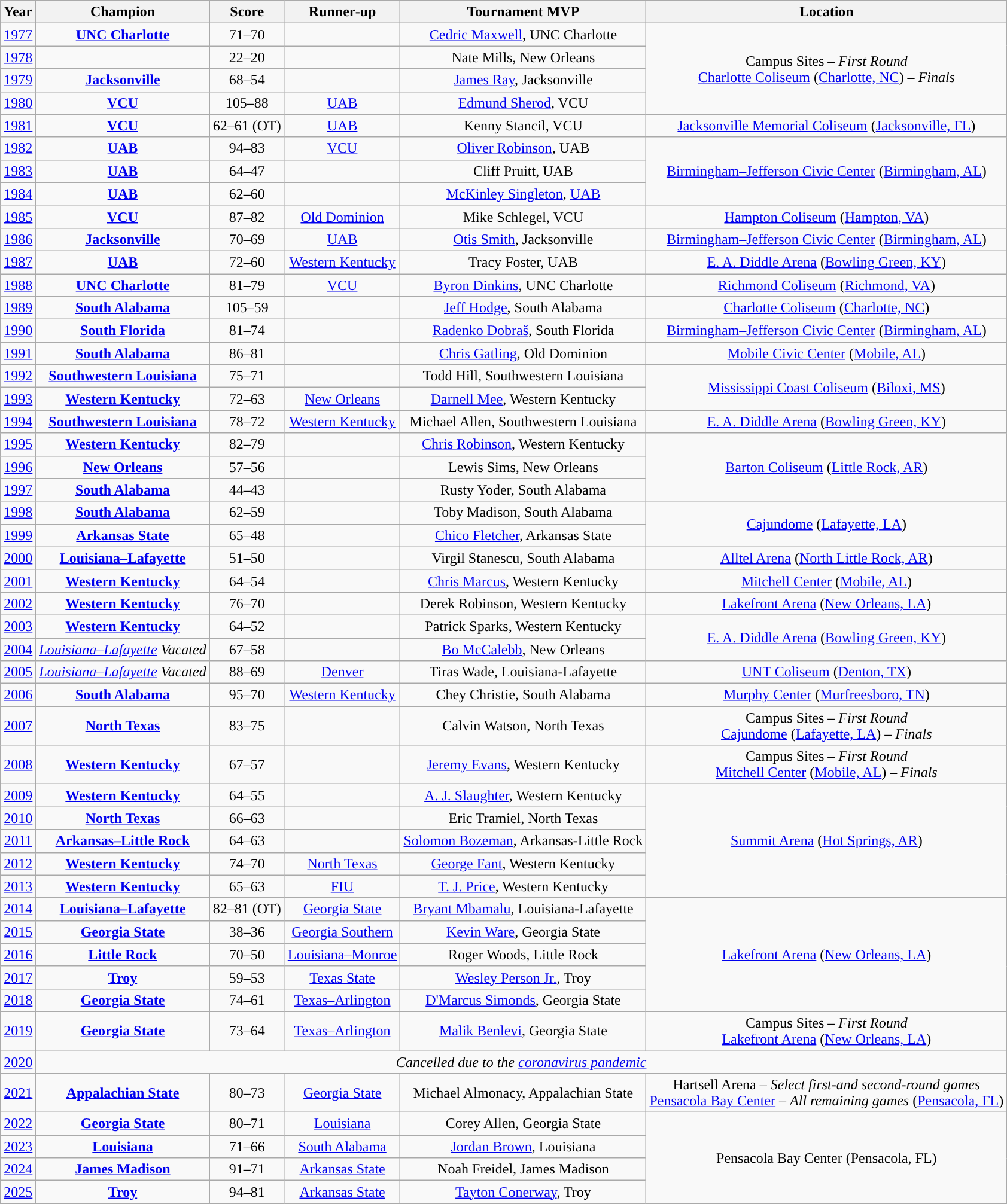<table class="wikitable sortable" style="text-align:center">
<tr>
<th width=px>Year</th>
<th width=px>Champion</th>
<th width=px>Score</th>
<th width=px>Runner-up</th>
<th width=px>Tournament MVP</th>
<th width=px>Location</th>
</tr>
<tr>
<td><a href='#'>1977</a></td>
<td><strong><a href='#'>UNC Charlotte</a></strong></td>
<td>71–70</td>
<td></td>
<td><a href='#'>Cedric Maxwell</a>, UNC Charlotte</td>
<td rowspan=4>Campus Sites – <em>First Round</em> <br><a href='#'>Charlotte Coliseum</a> (<a href='#'>Charlotte, NC</a>) – <em>Finals</em></td>
</tr>
<tr>
<td><a href='#'>1978</a></td>
<td><strong></strong></td>
<td>22–20</td>
<td></td>
<td>Nate Mills, New Orleans</td>
</tr>
<tr>
<td><a href='#'>1979</a></td>
<td><strong><a href='#'>Jacksonville</a></strong></td>
<td>68–54</td>
<td></td>
<td><a href='#'>James Ray</a>, Jacksonville</td>
</tr>
<tr>
<td><a href='#'>1980</a></td>
<td><strong><a href='#'>VCU</a></strong></td>
<td>105–88</td>
<td><a href='#'>UAB</a></td>
<td><a href='#'>Edmund Sherod</a>, VCU</td>
</tr>
<tr>
<td><a href='#'>1981</a></td>
<td><strong><a href='#'>VCU</a></strong></td>
<td>62–61 (OT)</td>
<td><a href='#'>UAB</a></td>
<td>Kenny Stancil, VCU</td>
<td><a href='#'>Jacksonville Memorial Coliseum</a> (<a href='#'>Jacksonville, FL</a>)</td>
</tr>
<tr>
<td><a href='#'>1982</a></td>
<td><strong><a href='#'>UAB</a></strong></td>
<td>94–83</td>
<td><a href='#'>VCU</a></td>
<td><a href='#'>Oliver Robinson</a>, UAB</td>
<td rowspan=3><a href='#'>Birmingham–Jefferson Civic Center</a> (<a href='#'>Birmingham, AL</a>)</td>
</tr>
<tr>
<td><a href='#'>1983</a></td>
<td><strong><a href='#'>UAB</a></strong></td>
<td>64–47</td>
<td></td>
<td>Cliff Pruitt, UAB</td>
</tr>
<tr>
<td><a href='#'>1984</a></td>
<td><strong><a href='#'>UAB</a></strong></td>
<td>62–60</td>
<td></td>
<td><a href='#'>McKinley Singleton</a>, <a href='#'>UAB</a></td>
</tr>
<tr>
<td><a href='#'>1985</a></td>
<td><strong><a href='#'>VCU</a></strong></td>
<td>87–82</td>
<td><a href='#'>Old Dominion</a></td>
<td>Mike Schlegel, VCU</td>
<td><a href='#'>Hampton Coliseum</a> (<a href='#'>Hampton, VA</a>)</td>
</tr>
<tr>
<td><a href='#'>1986</a></td>
<td><strong><a href='#'>Jacksonville</a></strong></td>
<td>70–69</td>
<td><a href='#'>UAB</a></td>
<td><a href='#'>Otis Smith</a>, Jacksonville</td>
<td><a href='#'>Birmingham–Jefferson Civic Center</a> (<a href='#'>Birmingham, AL</a>)</td>
</tr>
<tr>
<td><a href='#'>1987</a></td>
<td><strong><a href='#'>UAB</a></strong></td>
<td>72–60</td>
<td><a href='#'>Western Kentucky</a></td>
<td>Tracy Foster, UAB</td>
<td><a href='#'>E. A. Diddle Arena</a> (<a href='#'>Bowling Green, KY</a>)</td>
</tr>
<tr>
<td><a href='#'>1988</a></td>
<td><strong><a href='#'>UNC Charlotte</a></strong></td>
<td>81–79</td>
<td><a href='#'>VCU</a></td>
<td><a href='#'>Byron Dinkins</a>, UNC Charlotte</td>
<td><a href='#'>Richmond Coliseum</a> (<a href='#'>Richmond, VA</a>)</td>
</tr>
<tr>
<td><a href='#'>1989</a></td>
<td><strong><a href='#'>South Alabama</a></strong></td>
<td>105–59</td>
<td></td>
<td><a href='#'>Jeff Hodge</a>, South Alabama</td>
<td><a href='#'>Charlotte Coliseum</a> (<a href='#'>Charlotte, NC</a>)</td>
</tr>
<tr>
<td><a href='#'>1990</a></td>
<td><strong><a href='#'>South Florida</a></strong></td>
<td>81–74</td>
<td></td>
<td><a href='#'>Radenko Dobraš</a>, South Florida</td>
<td><a href='#'>Birmingham–Jefferson Civic Center</a> (<a href='#'>Birmingham, AL</a>)</td>
</tr>
<tr>
<td><a href='#'>1991</a></td>
<td><strong><a href='#'>South Alabama</a></strong></td>
<td>86–81</td>
<td></td>
<td><a href='#'>Chris Gatling</a>, Old Dominion</td>
<td><a href='#'>Mobile Civic Center</a> (<a href='#'>Mobile, AL</a>)</td>
</tr>
<tr>
<td><a href='#'>1992</a></td>
<td><strong><a href='#'>Southwestern Louisiana</a></strong></td>
<td>75–71</td>
<td></td>
<td>Todd Hill, Southwestern Louisiana</td>
<td rowspan=2><a href='#'>Mississippi Coast Coliseum</a> (<a href='#'>Biloxi, MS</a>)</td>
</tr>
<tr>
<td><a href='#'>1993</a></td>
<td><strong><a href='#'>Western Kentucky</a></strong></td>
<td>72–63</td>
<td><a href='#'>New Orleans</a></td>
<td><a href='#'>Darnell Mee</a>, Western Kentucky</td>
</tr>
<tr>
<td><a href='#'>1994</a></td>
<td><strong><a href='#'>Southwestern Louisiana</a></strong></td>
<td>78–72</td>
<td><a href='#'>Western Kentucky</a></td>
<td>Michael Allen, Southwestern Louisiana</td>
<td><a href='#'>E. A. Diddle Arena</a> (<a href='#'>Bowling Green, KY</a>)</td>
</tr>
<tr>
<td><a href='#'>1995</a></td>
<td><strong><a href='#'>Western Kentucky</a></strong></td>
<td>82–79</td>
<td></td>
<td><a href='#'>Chris Robinson</a>, Western Kentucky</td>
<td rowspan=3><a href='#'>Barton Coliseum</a> (<a href='#'>Little Rock, AR</a>)</td>
</tr>
<tr>
<td><a href='#'>1996</a></td>
<td><strong><a href='#'>New Orleans</a></strong></td>
<td>57–56</td>
<td></td>
<td>Lewis Sims, New Orleans</td>
</tr>
<tr>
<td><a href='#'>1997</a></td>
<td><strong><a href='#'>South Alabama</a></strong></td>
<td>44–43</td>
<td></td>
<td>Rusty Yoder, South Alabama</td>
</tr>
<tr>
<td><a href='#'>1998</a></td>
<td><strong><a href='#'>South Alabama</a></strong></td>
<td>62–59</td>
<td></td>
<td>Toby Madison, South Alabama</td>
<td rowspan=2><a href='#'>Cajundome</a> (<a href='#'>Lafayette, LA</a>)</td>
</tr>
<tr>
<td><a href='#'>1999</a></td>
<td><strong><a href='#'>Arkansas State</a></strong></td>
<td>65–48</td>
<td></td>
<td><a href='#'>Chico Fletcher</a>, Arkansas State</td>
</tr>
<tr>
<td><a href='#'>2000</a></td>
<td><strong><a href='#'>Louisiana–Lafayette</a></strong></td>
<td>51–50</td>
<td></td>
<td>Virgil Stanescu, South Alabama</td>
<td><a href='#'>Alltel Arena</a> (<a href='#'>North Little Rock, AR</a>)</td>
</tr>
<tr>
<td><a href='#'>2001</a></td>
<td><strong><a href='#'>Western Kentucky</a></strong></td>
<td>64–54</td>
<td></td>
<td><a href='#'>Chris Marcus</a>, Western Kentucky</td>
<td><a href='#'>Mitchell Center</a> (<a href='#'>Mobile, AL</a>)</td>
</tr>
<tr>
<td><a href='#'>2002</a></td>
<td><strong><a href='#'>Western Kentucky</a></strong></td>
<td>76–70</td>
<td></td>
<td>Derek Robinson, Western Kentucky</td>
<td><a href='#'>Lakefront Arena</a> (<a href='#'>New Orleans, LA</a>)</td>
</tr>
<tr>
<td><a href='#'>2003</a></td>
<td><strong><a href='#'>Western Kentucky</a></strong></td>
<td>64–52</td>
<td></td>
<td>Patrick Sparks, Western Kentucky</td>
<td rowspan=2><a href='#'>E. A. Diddle Arena</a> (<a href='#'>Bowling Green, KY</a>)</td>
</tr>
<tr>
<td><a href='#'>2004</a></td>
<td><em><a href='#'>Louisiana–Lafayette</a> Vacated</em></td>
<td>67–58</td>
<td></td>
<td><a href='#'>Bo McCalebb</a>, New Orleans</td>
</tr>
<tr>
<td><a href='#'>2005</a></td>
<td><em><a href='#'>Louisiana–Lafayette</a> Vacated</em></td>
<td>88–69</td>
<td><a href='#'>Denver</a></td>
<td>Tiras Wade, Louisiana-Lafayette</td>
<td><a href='#'>UNT Coliseum</a> (<a href='#'>Denton, TX</a>)</td>
</tr>
<tr>
<td><a href='#'>2006</a></td>
<td><strong><a href='#'>South Alabama</a></strong></td>
<td>95–70</td>
<td><a href='#'>Western Kentucky</a></td>
<td>Chey Christie, South Alabama</td>
<td><a href='#'>Murphy Center</a> (<a href='#'>Murfreesboro, TN</a>)</td>
</tr>
<tr>
<td><a href='#'>2007</a></td>
<td><strong><a href='#'>North Texas</a></strong></td>
<td>83–75</td>
<td></td>
<td>Calvin Watson, North Texas</td>
<td>Campus Sites – <em>First Round</em> <br><a href='#'>Cajundome</a> (<a href='#'>Lafayette, LA</a>) – <em>Finals</em></td>
</tr>
<tr>
<td><a href='#'>2008</a></td>
<td><strong><a href='#'>Western Kentucky</a></strong></td>
<td>67–57</td>
<td></td>
<td><a href='#'>Jeremy Evans</a>, Western Kentucky</td>
<td>Campus Sites – <em>First Round</em> <br><a href='#'>Mitchell Center</a> (<a href='#'>Mobile, AL</a>) – <em>Finals</em></td>
</tr>
<tr>
<td><a href='#'>2009</a></td>
<td><strong><a href='#'>Western Kentucky</a></strong></td>
<td>64–55</td>
<td></td>
<td><a href='#'>A. J. Slaughter</a>, Western Kentucky</td>
<td rowspan=5><a href='#'>Summit Arena</a> (<a href='#'>Hot Springs, AR</a>)</td>
</tr>
<tr>
<td><a href='#'>2010</a></td>
<td><strong><a href='#'>North Texas</a></strong></td>
<td>66–63</td>
<td></td>
<td>Eric Tramiel, North Texas</td>
</tr>
<tr>
<td><a href='#'>2011</a></td>
<td><strong><a href='#'>Arkansas–Little Rock</a></strong></td>
<td>64–63</td>
<td></td>
<td><a href='#'>Solomon Bozeman</a>, Arkansas-Little Rock</td>
</tr>
<tr>
<td><a href='#'>2012</a></td>
<td><strong><a href='#'>Western Kentucky</a></strong></td>
<td>74–70</td>
<td><a href='#'>North Texas</a></td>
<td><a href='#'>George Fant</a>, Western Kentucky</td>
</tr>
<tr>
<td><a href='#'>2013</a></td>
<td><strong><a href='#'>Western Kentucky</a></strong></td>
<td>65–63</td>
<td><a href='#'>FIU</a></td>
<td><a href='#'>T. J. Price</a>, Western Kentucky</td>
</tr>
<tr>
<td><a href='#'>2014</a></td>
<td><strong><a href='#'>Louisiana–Lafayette</a></strong></td>
<td>82–81 (OT)</td>
<td><a href='#'>Georgia State</a></td>
<td><a href='#'>Bryant Mbamalu</a>, Louisiana-Lafayette</td>
<td rowspan=5><a href='#'>Lakefront Arena</a> (<a href='#'>New Orleans, LA</a>)</td>
</tr>
<tr>
<td><a href='#'>2015</a></td>
<td><strong><a href='#'>Georgia State</a></strong></td>
<td>38–36</td>
<td><a href='#'>Georgia Southern</a></td>
<td><a href='#'>Kevin Ware</a>, Georgia State</td>
</tr>
<tr>
<td><a href='#'>2016</a></td>
<td><strong><a href='#'>Little Rock</a></strong></td>
<td>70–50</td>
<td><a href='#'>Louisiana–Monroe</a></td>
<td>Roger Woods, Little Rock</td>
</tr>
<tr>
<td><a href='#'>2017</a></td>
<td><strong><a href='#'>Troy</a></strong></td>
<td>59–53</td>
<td><a href='#'>Texas State</a></td>
<td><a href='#'>Wesley Person Jr.</a>, Troy</td>
</tr>
<tr>
<td><a href='#'>2018</a></td>
<td><strong><a href='#'>Georgia State</a></strong></td>
<td>74–61</td>
<td><a href='#'>Texas–Arlington</a></td>
<td><a href='#'>D'Marcus Simonds</a>, Georgia State</td>
</tr>
<tr>
<td><a href='#'>2019</a></td>
<td><strong><a href='#'>Georgia State</a></strong></td>
<td>73–64</td>
<td><a href='#'>Texas–Arlington</a></td>
<td><a href='#'>Malik Benlevi</a>, Georgia State</td>
<td>Campus Sites – <em>First Round</em> <br><a href='#'>Lakefront Arena</a> (<a href='#'>New Orleans, LA</a>)</td>
</tr>
<tr>
<td><a href='#'>2020</a></td>
<td colspan=5><em>Cancelled due to the <a href='#'>coronavirus pandemic</a></em></td>
</tr>
<tr>
<td><a href='#'>2021</a></td>
<td><strong><a href='#'>Appalachian State</a></strong></td>
<td>80–73</td>
<td><a href='#'>Georgia State</a></td>
<td>Michael Almonacy, Appalachian State</td>
<td>Hartsell Arena – <em>Select first-and second-round games</em> <br><a href='#'>Pensacola Bay Center</a> – <em>All remaining games</em> (<a href='#'>Pensacola, FL</a>)</td>
</tr>
<tr>
<td><a href='#'>2022</a></td>
<td><strong><a href='#'>Georgia State</a> </strong></td>
<td>80–71</td>
<td><a href='#'>Louisiana</a></td>
<td>Corey Allen, Georgia State</td>
<td rowspan=4>Pensacola Bay Center (Pensacola, FL)</td>
</tr>
<tr>
<td><a href='#'>2023</a></td>
<td><strong><a href='#'>Louisiana</a></strong></td>
<td>71–66</td>
<td><a href='#'>South Alabama</a></td>
<td><a href='#'>Jordan Brown</a>, Louisiana</td>
</tr>
<tr>
<td><a href='#'>2024</a></td>
<td><strong><a href='#'>James Madison</a></strong></td>
<td>91–71</td>
<td><a href='#'>Arkansas State</a></td>
<td>Noah Freidel, James Madison</td>
</tr>
<tr>
<td><a href='#'>2025</a></td>
<td><strong><a href='#'>Troy</a></strong></td>
<td>94–81</td>
<td><a href='#'>Arkansas State</a></td>
<td><a href='#'>Tayton Conerway</a>, Troy</td>
</tr>
</table>
